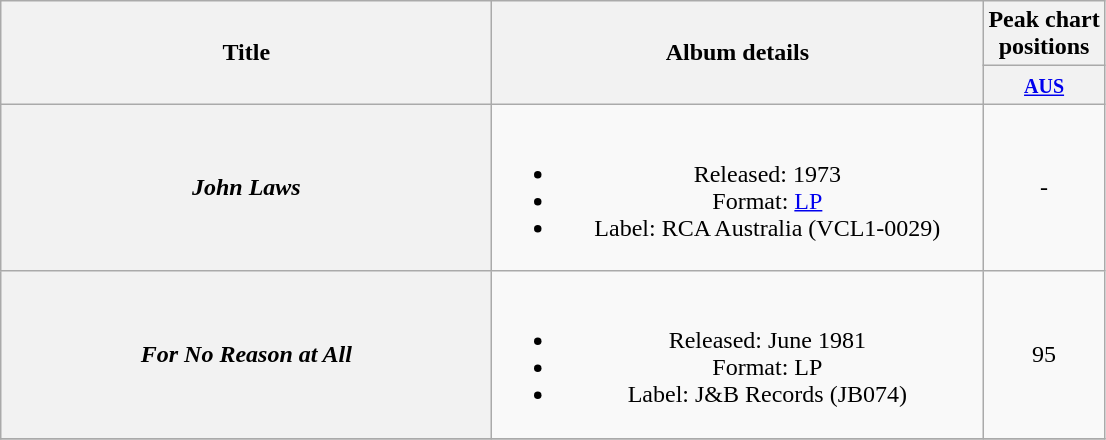<table class="wikitable plainrowheaders" style="text-align:center;" border="1">
<tr>
<th scope="col" rowspan="2" style="width:20em;">Title</th>
<th scope="col" rowspan="2" style="width:20em;">Album details</th>
<th scope="col" colspan="1">Peak chart<br>positions</th>
</tr>
<tr>
<th scope="col" style="text-align:center;"><small><a href='#'>AUS</a></small><br></th>
</tr>
<tr>
<th scope="row"><em>John Laws</em></th>
<td><br><ul><li>Released: 1973</li><li>Format: <a href='#'>LP</a></li><li>Label: RCA Australia (VCL1-0029)</li></ul></td>
<td align="center">-</td>
</tr>
<tr>
<th scope="row"><em>For No Reason at All </em></th>
<td><br><ul><li>Released: June 1981</li><li>Format: LP</li><li>Label: J&B Records (JB074)</li></ul></td>
<td align="center">95</td>
</tr>
<tr>
</tr>
</table>
